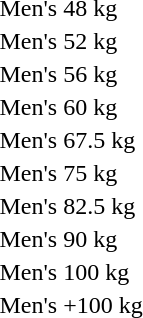<table>
<tr>
<td>Men's 48 kg</td>
<td></td>
<td></td>
<td></td>
</tr>
<tr>
<td>Men's 52 kg</td>
<td></td>
<td></td>
<td></td>
</tr>
<tr>
<td>Men's 56 kg</td>
<td></td>
<td></td>
<td></td>
</tr>
<tr>
<td>Men's 60 kg</td>
<td></td>
<td></td>
<td></td>
</tr>
<tr>
<td>Men's 67.5 kg</td>
<td></td>
<td></td>
<td></td>
</tr>
<tr>
<td>Men's 75 kg</td>
<td></td>
<td></td>
<td></td>
</tr>
<tr>
<td>Men's 82.5 kg</td>
<td></td>
<td></td>
<td></td>
</tr>
<tr>
<td>Men's 90 kg</td>
<td></td>
<td></td>
<td></td>
</tr>
<tr>
<td>Men's 100 kg</td>
<td></td>
<td></td>
<td></td>
</tr>
<tr>
<td>Men's +100 kg</td>
<td></td>
<td></td>
<td></td>
</tr>
</table>
